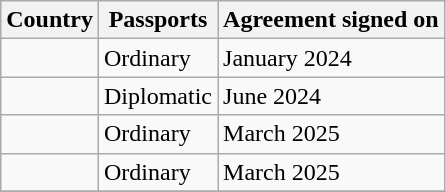<table class="wikitable">
<tr>
<th>Country</th>
<th>Passports</th>
<th>Agreement signed on</th>
</tr>
<tr>
<td></td>
<td>Ordinary</td>
<td>January 2024</td>
</tr>
<tr>
<td></td>
<td>Diplomatic</td>
<td>June 2024</td>
</tr>
<tr>
<td></td>
<td>Ordinary</td>
<td>March 2025</td>
</tr>
<tr>
<td></td>
<td>Ordinary</td>
<td>March 2025</td>
</tr>
<tr>
</tr>
</table>
